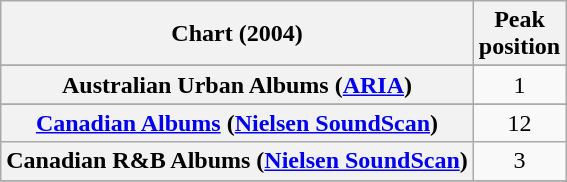<table class="wikitable sortable plainrowheaders" style="text-align:center">
<tr>
<th scope="col">Chart (2004)</th>
<th scope="col">Peak<br> position</th>
</tr>
<tr>
</tr>
<tr>
<th scope="row">Australian Urban Albums (<a href='#'>ARIA</a>)</th>
<td>1</td>
</tr>
<tr>
</tr>
<tr>
</tr>
<tr>
</tr>
<tr>
<th scope="row"><a href='#'>Canadian Albums</a> (<a href='#'>Nielsen SoundScan</a>)</th>
<td>12</td>
</tr>
<tr>
<th scope="row">Canadian R&B Albums (<a href='#'>Nielsen SoundScan</a>)</th>
<td>3</td>
</tr>
<tr>
</tr>
<tr>
</tr>
<tr>
</tr>
<tr>
</tr>
<tr>
</tr>
<tr>
</tr>
<tr>
</tr>
<tr>
</tr>
<tr>
</tr>
<tr>
</tr>
<tr>
</tr>
<tr>
</tr>
<tr>
</tr>
<tr>
</tr>
<tr>
</tr>
<tr>
</tr>
<tr>
</tr>
</table>
